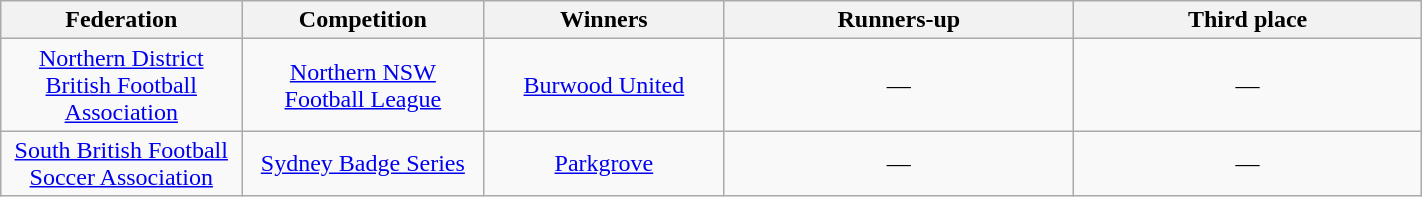<table class="wikitable" width="75%">
<tr>
<th style="width:10em">Federation</th>
<th style="width:10em">Competition</th>
<th style="width:10em">Winners</th>
<th style="width:15em">Runners-up</th>
<th style="width:15em">Third place</th>
</tr>
<tr>
<td align="center"><a href='#'>Northern District British Football Association</a></td>
<td align="center"><a href='#'>Northern NSW Football League</a></td>
<td align="center"><a href='#'>Burwood United</a></td>
<td align="center">—</td>
<td align="center">—</td>
</tr>
<tr>
<td align="center"><a href='#'>South British Football Soccer Association</a></td>
<td align="center"><a href='#'>Sydney Badge Series</a></td>
<td align="center"><a href='#'>Parkgrove</a></td>
<td align="center">—</td>
<td align="center">—</td>
</tr>
</table>
